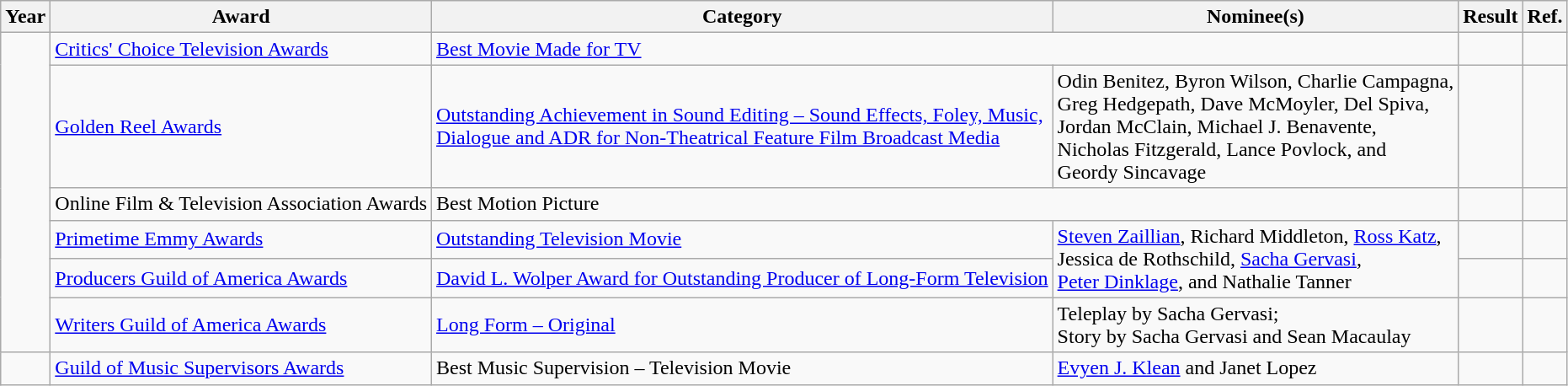<table class="wikitable sortable">
<tr>
<th>Year</th>
<th>Award</th>
<th>Category</th>
<th>Nominee(s)</th>
<th>Result</th>
<th>Ref.</th>
</tr>
<tr>
<td rowspan="6"></td>
<td><a href='#'>Critics' Choice Television Awards</a></td>
<td colspan="2"><a href='#'>Best Movie Made for TV</a></td>
<td></td>
<td align="center"></td>
</tr>
<tr>
<td><a href='#'>Golden Reel Awards</a></td>
<td><a href='#'>Outstanding Achievement in Sound Editing – Sound Effects, Foley, Music, <br> Dialogue and ADR for Non-Theatrical Feature Film Broadcast Media</a></td>
<td>Odin Benitez, Byron Wilson, Charlie Campagna, <br> Greg Hedgepath, Dave McMoyler, Del Spiva, <br> Jordan McClain, Michael J. Benavente, <br> Nicholas Fitzgerald, Lance Povlock, and <br> Geordy Sincavage</td>
<td></td>
<td align="center"></td>
</tr>
<tr>
<td>Online Film & Television Association Awards</td>
<td colspan="2">Best Motion Picture</td>
<td></td>
<td align="center"></td>
</tr>
<tr>
<td><a href='#'>Primetime Emmy Awards</a></td>
<td><a href='#'>Outstanding Television Movie</a></td>
<td rowspan="2"><a href='#'>Steven Zaillian</a>, Richard Middleton, <a href='#'>Ross Katz</a>, <br> Jessica de Rothschild, <a href='#'>Sacha Gervasi</a>, <br> <a href='#'>Peter Dinklage</a>, and Nathalie Tanner</td>
<td></td>
<td align="center"></td>
</tr>
<tr>
<td><a href='#'>Producers Guild of America Awards</a></td>
<td><a href='#'>David L. Wolper Award for Outstanding Producer of Long-Form Television</a></td>
<td></td>
<td align="center"></td>
</tr>
<tr>
<td><a href='#'>Writers Guild of America Awards</a></td>
<td><a href='#'>Long Form – Original</a></td>
<td>Teleplay by Sacha Gervasi; <br> Story by Sacha Gervasi and Sean Macaulay</td>
<td></td>
<td align="center"></td>
</tr>
<tr>
<td></td>
<td><a href='#'>Guild of Music Supervisors Awards</a></td>
<td>Best Music Supervision – Television Movie</td>
<td><a href='#'>Evyen J. Klean</a> and Janet Lopez</td>
<td></td>
<td align="center"></td>
</tr>
</table>
